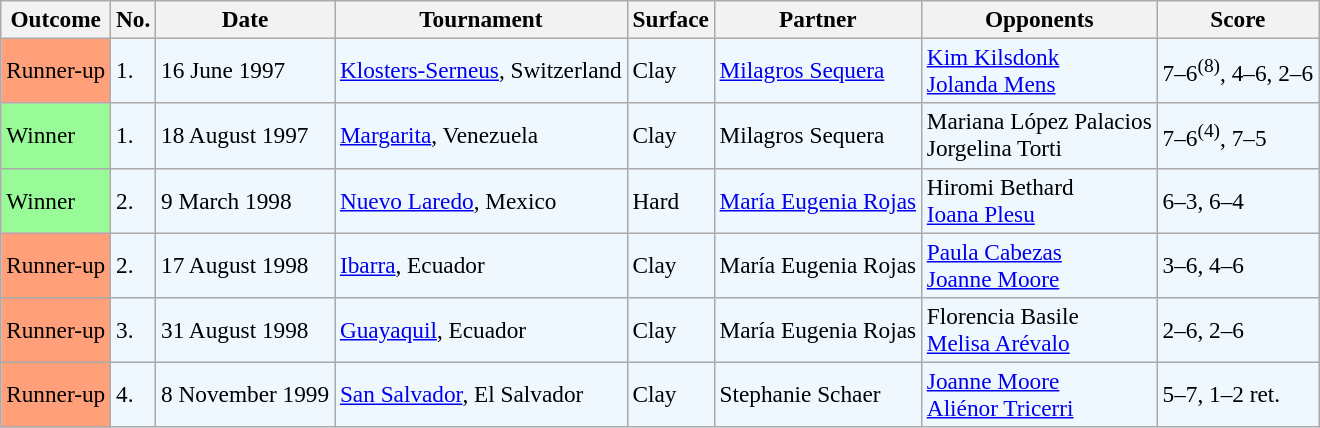<table class="sortable wikitable" style=font-size:97%>
<tr>
<th>Outcome</th>
<th>No.</th>
<th>Date</th>
<th>Tournament</th>
<th>Surface</th>
<th>Partner</th>
<th>Opponents</th>
<th class="unsortable">Score</th>
</tr>
<tr style="background:#f0f8ff;">
<td style="background:#ffa07a;">Runner-up</td>
<td>1.</td>
<td>16 June 1997</td>
<td><a href='#'>Klosters-Serneus</a>, Switzerland</td>
<td>Clay</td>
<td> <a href='#'>Milagros Sequera</a></td>
<td> <a href='#'>Kim Kilsdonk</a> <br>  <a href='#'>Jolanda Mens</a></td>
<td>7–6<sup>(8)</sup>, 4–6, 2–6</td>
</tr>
<tr style="background:#f0f8ff;">
<td style="background:#98fb98;">Winner</td>
<td>1.</td>
<td>18 August 1997</td>
<td><a href='#'>Margarita</a>, Venezuela</td>
<td>Clay</td>
<td> Milagros Sequera</td>
<td> Mariana López Palacios <br>  Jorgelina Torti</td>
<td>7–6<sup>(4)</sup>, 7–5</td>
</tr>
<tr style="background:#f0f8ff;">
<td style="background:#98fb98;">Winner</td>
<td>2.</td>
<td>9 March 1998</td>
<td><a href='#'>Nuevo Laredo</a>, Mexico</td>
<td>Hard</td>
<td> <a href='#'>María Eugenia Rojas</a></td>
<td> Hiromi Bethard <br>  <a href='#'>Ioana Plesu</a></td>
<td>6–3, 6–4</td>
</tr>
<tr bgcolor="#f0f8ff">
<td style="background:#ffa07a;">Runner-up</td>
<td>2.</td>
<td>17 August 1998</td>
<td><a href='#'>Ibarra</a>, Ecuador</td>
<td>Clay</td>
<td> María Eugenia Rojas</td>
<td> <a href='#'>Paula Cabezas</a> <br>  <a href='#'>Joanne Moore</a></td>
<td>3–6, 4–6</td>
</tr>
<tr style="background:#f0f8ff;">
<td style="background:#ffa07a;">Runner-up</td>
<td>3.</td>
<td>31 August 1998</td>
<td><a href='#'>Guayaquil</a>, Ecuador</td>
<td>Clay</td>
<td> María Eugenia Rojas</td>
<td> Florencia Basile <br>  <a href='#'>Melisa Arévalo</a></td>
<td>2–6, 2–6</td>
</tr>
<tr bgcolor="#f0f8ff">
<td style="background:#ffa07a;">Runner-up</td>
<td>4.</td>
<td>8 November 1999</td>
<td><a href='#'>San Salvador</a>, El Salvador</td>
<td>Clay</td>
<td> Stephanie Schaer</td>
<td> <a href='#'>Joanne Moore</a> <br>  <a href='#'>Aliénor Tricerri</a></td>
<td>5–7, 1–2 ret.</td>
</tr>
</table>
